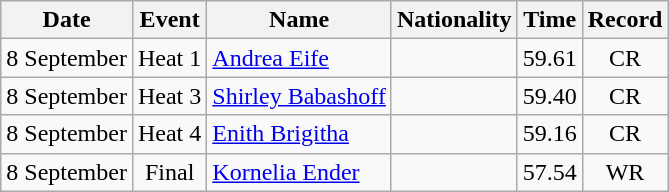<table class=wikitable style=text-align:center>
<tr>
<th>Date</th>
<th>Event</th>
<th>Name</th>
<th>Nationality</th>
<th>Time</th>
<th>Record</th>
</tr>
<tr>
<td>8 September</td>
<td>Heat 1</td>
<td align=left><a href='#'>Andrea Eife</a></td>
<td align=left></td>
<td>59.61</td>
<td>CR</td>
</tr>
<tr>
<td>8 September</td>
<td>Heat 3</td>
<td align=left><a href='#'>Shirley Babashoff</a></td>
<td align=left></td>
<td>59.40</td>
<td>CR</td>
</tr>
<tr>
<td>8 September</td>
<td>Heat 4</td>
<td align=left><a href='#'>Enith Brigitha</a></td>
<td align=left></td>
<td>59.16</td>
<td>CR</td>
</tr>
<tr>
<td>8 September</td>
<td>Final</td>
<td align=left><a href='#'>Kornelia Ender</a></td>
<td align=left></td>
<td>57.54</td>
<td>WR</td>
</tr>
</table>
